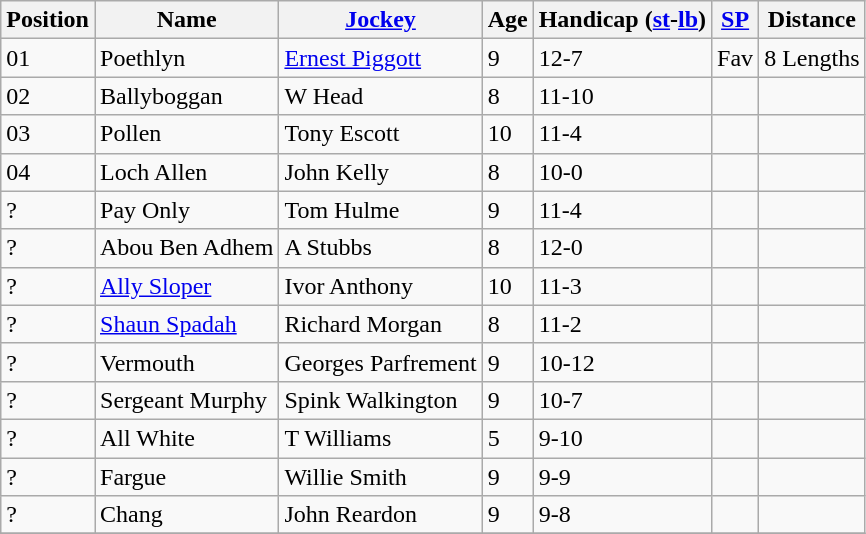<table class="wikitable sortable">
<tr>
<th data-sort-type="number">Position</th>
<th>Name</th>
<th><a href='#'>Jockey</a></th>
<th data-sort-type="number">Age</th>
<th>Handicap (<a href='#'>st</a>-<a href='#'>lb</a>)</th>
<th><a href='#'>SP</a></th>
<th>Distance</th>
</tr>
<tr>
<td>01</td>
<td>Poethlyn</td>
<td><a href='#'>Ernest Piggott</a></td>
<td>9</td>
<td>12-7</td>
<td> Fav</td>
<td>8 Lengths</td>
</tr>
<tr>
<td>02</td>
<td>Ballyboggan</td>
<td>W Head</td>
<td>8</td>
<td>11-10</td>
<td></td>
<td></td>
</tr>
<tr>
<td>03</td>
<td>Pollen</td>
<td>Tony Escott</td>
<td>10</td>
<td>11-4</td>
<td></td>
<td></td>
</tr>
<tr>
<td>04</td>
<td>Loch Allen</td>
<td>John Kelly</td>
<td>8</td>
<td>10-0</td>
<td></td>
<td></td>
</tr>
<tr>
<td>?</td>
<td>Pay Only</td>
<td>Tom Hulme</td>
<td>9</td>
<td>11-4</td>
<td></td>
<td></td>
</tr>
<tr>
<td>?</td>
<td>Abou Ben Adhem</td>
<td>A Stubbs</td>
<td>8</td>
<td>12-0</td>
<td></td>
<td></td>
</tr>
<tr>
<td>?</td>
<td><a href='#'>Ally Sloper</a></td>
<td>Ivor Anthony</td>
<td>10</td>
<td>11-3</td>
<td></td>
<td></td>
</tr>
<tr>
<td>?</td>
<td><a href='#'>Shaun Spadah</a></td>
<td>Richard Morgan</td>
<td>8</td>
<td>11-2</td>
<td></td>
<td></td>
</tr>
<tr>
<td>?</td>
<td>Vermouth</td>
<td>Georges Parfrement</td>
<td>9</td>
<td>10-12</td>
<td></td>
<td></td>
</tr>
<tr>
<td>?</td>
<td>Sergeant Murphy</td>
<td>Spink Walkington</td>
<td>9</td>
<td>10-7</td>
<td></td>
<td></td>
</tr>
<tr>
<td>?</td>
<td>All White</td>
<td>T Williams</td>
<td>5</td>
<td>9-10</td>
<td></td>
<td></td>
</tr>
<tr>
<td>?</td>
<td>Fargue</td>
<td>Willie Smith</td>
<td>9</td>
<td>9-9</td>
<td></td>
<td></td>
</tr>
<tr>
<td>?</td>
<td>Chang</td>
<td>John Reardon</td>
<td>9</td>
<td>9-8</td>
<td></td>
<td></td>
</tr>
<tr>
</tr>
</table>
